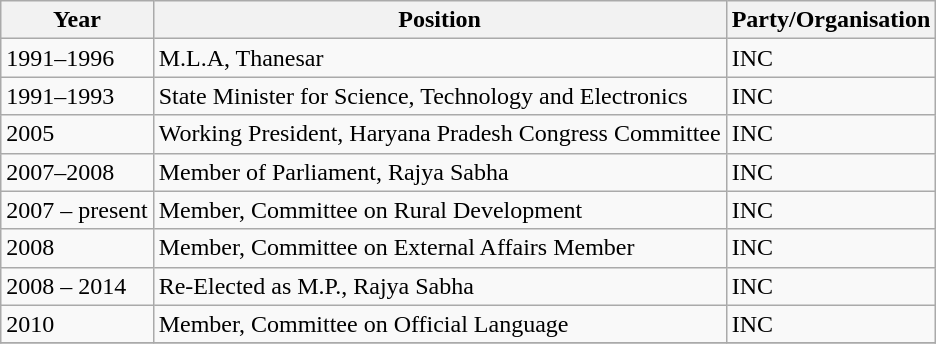<table class="wikitable">
<tr>
<th>Year</th>
<th>Position</th>
<th>Party/Organisation</th>
</tr>
<tr>
<td>1991–1996</td>
<td>M.L.A, Thanesar</td>
<td>INC</td>
</tr>
<tr>
<td>1991–1993</td>
<td>State Minister for Science, Technology and Electronics</td>
<td>INC</td>
</tr>
<tr>
<td>2005</td>
<td>Working President, Haryana Pradesh Congress Committee</td>
<td>INC</td>
</tr>
<tr>
<td>2007–2008</td>
<td>Member of Parliament, Rajya Sabha</td>
<td>INC</td>
</tr>
<tr>
<td>2007 – present</td>
<td>Member, Committee on Rural Development</td>
<td>INC</td>
</tr>
<tr>
<td>2008</td>
<td>Member, Committee on External Affairs Member</td>
<td>INC</td>
</tr>
<tr>
<td>2008 – 2014</td>
<td>Re-Elected as M.P., Rajya Sabha</td>
<td>INC</td>
</tr>
<tr>
<td>2010</td>
<td>Member, Committee on Official Language</td>
<td>INC</td>
</tr>
<tr>
</tr>
</table>
